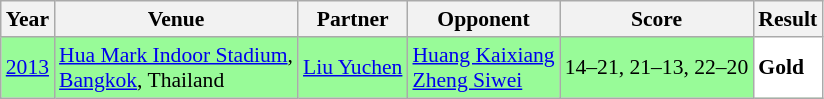<table class="sortable wikitable" style="font-size: 90%;">
<tr>
<th>Year</th>
<th>Venue</th>
<th>Partner</th>
<th>Opponent</th>
<th>Score</th>
<th>Result</th>
</tr>
<tr style="background:#98FB98">
<td align="center"><a href='#'>2013</a></td>
<td align="left"><a href='#'>Hua Mark Indoor Stadium</a>,<br><a href='#'>Bangkok</a>, Thailand</td>
<td align="left"> <a href='#'>Liu Yuchen</a></td>
<td align="left"> <a href='#'>Huang Kaixiang</a><br> <a href='#'>Zheng Siwei</a></td>
<td align="left">14–21, 21–13, 22–20</td>
<td style="text-align:left; background:white"> <strong>Gold</strong></td>
</tr>
</table>
